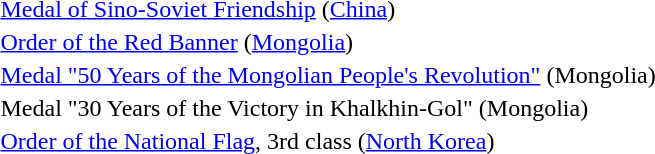<table>
<tr>
<td></td>
<td><a href='#'>Medal of Sino-Soviet Friendship</a> (<a href='#'>China</a>)</td>
</tr>
<tr>
<td></td>
<td><a href='#'>Order of the Red Banner</a> (<a href='#'>Mongolia</a>)</td>
</tr>
<tr>
<td></td>
<td><a href='#'>Medal "50 Years of the Mongolian People's Revolution"</a> (Mongolia)</td>
</tr>
<tr>
<td></td>
<td>Medal "30 Years of the Victory in Khalkhin-Gol" (Mongolia)</td>
</tr>
<tr>
<td></td>
<td><a href='#'>Order of the National Flag</a>, 3rd class (<a href='#'>North Korea</a>)</td>
</tr>
<tr>
</tr>
</table>
